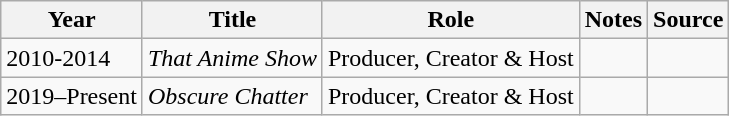<table class="wikitable sortable plainrowheaders">
<tr>
<th>Year</th>
<th>Title</th>
<th>Role</th>
<th class="unsortable">Notes</th>
<th class="unsortable">Source</th>
</tr>
<tr>
<td>2010-2014</td>
<td><em>That Anime Show</em></td>
<td>Producer, Creator & Host</td>
<td></td>
<td></td>
</tr>
<tr>
<td>2019–Present</td>
<td><em>Obscure Chatter</em></td>
<td>Producer, Creator & Host</td>
<td></td>
<td></td>
</tr>
</table>
